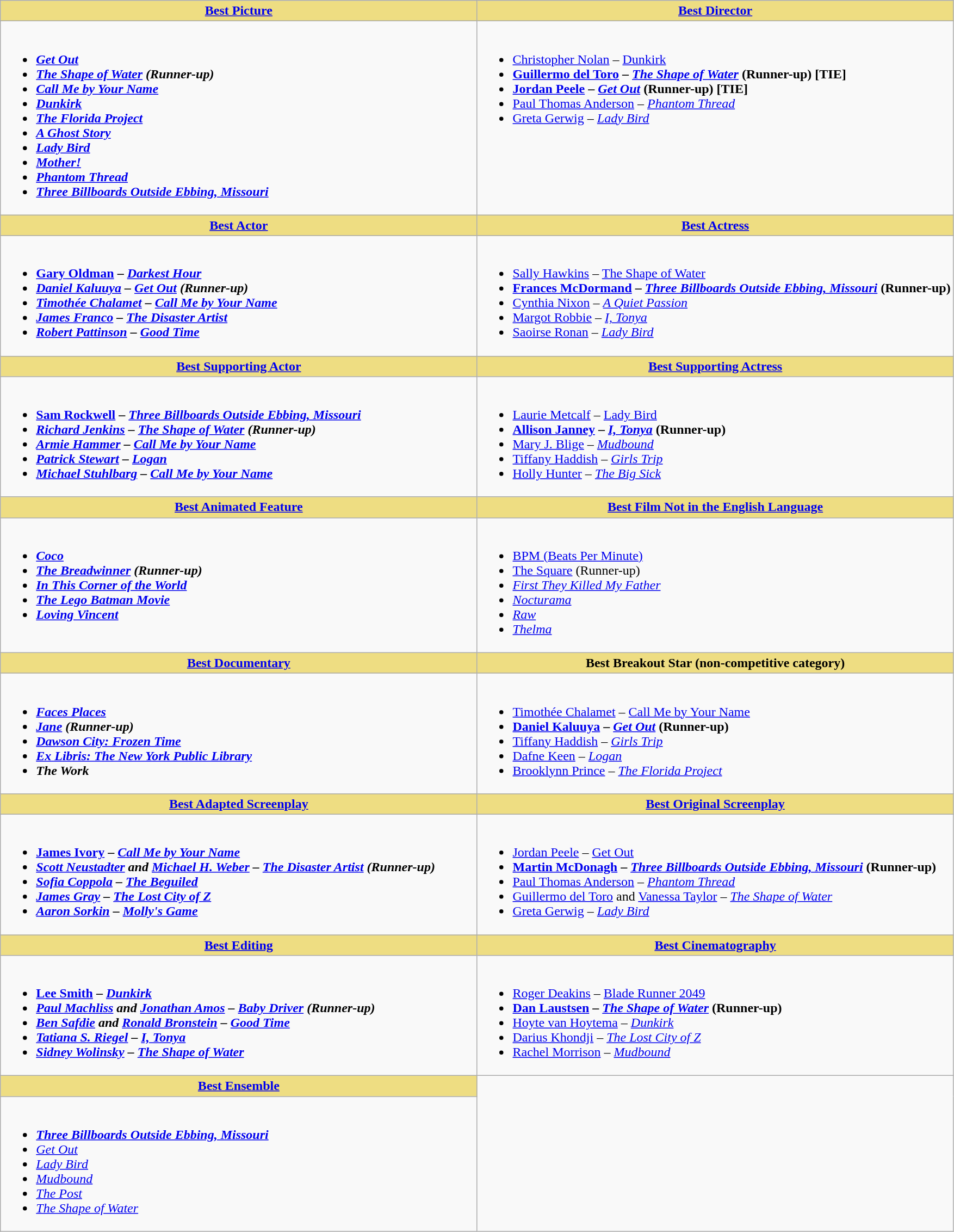<table class="wikitable">
<tr>
<th style="background:#EEDD82; width: 50%"><a href='#'>Best Picture</a></th>
<th style="background:#EEDD82; width: 50%"><a href='#'>Best Director</a></th>
</tr>
<tr>
<td valign="top"><br><ul><li><strong><em><a href='#'>Get Out</a></em></strong></li><li><strong><em><a href='#'>The Shape of Water</a><em> (Runner-up)<strong></li><li></em><a href='#'>Call Me by Your Name</a><em></li><li></em><a href='#'>Dunkirk</a><em></li><li></em><a href='#'>The Florida Project</a><em></li><li></em><a href='#'>A Ghost Story</a><em></li><li></em><a href='#'>Lady Bird</a><em></li><li></em><a href='#'>Mother!</a><em></li><li></em><a href='#'>Phantom Thread</a><em></li><li></em><a href='#'>Three Billboards Outside Ebbing, Missouri</a><em></li></ul></td>
<td valign="top"><br><ul><li></strong><a href='#'>Christopher Nolan</a> – </em><a href='#'>Dunkirk</a></em></strong></li><li><strong><a href='#'>Guillermo del Toro</a> – <em><a href='#'>The Shape of Water</a></em> (Runner-up) [TIE]</strong></li><li><strong><a href='#'>Jordan Peele</a> – <em><a href='#'>Get Out</a></em> (Runner-up) [TIE]</strong></li><li><a href='#'>Paul Thomas Anderson</a> – <em><a href='#'>Phantom Thread</a></em></li><li><a href='#'>Greta Gerwig</a> – <em><a href='#'>Lady Bird</a></em></li></ul></td>
</tr>
<tr>
<th style="background:#EEDD82; width: 50%"><a href='#'>Best Actor</a></th>
<th style="background:#EEDD82; width: 50%"><a href='#'>Best Actress</a></th>
</tr>
<tr>
<td valign="top"><br><ul><li><strong><a href='#'>Gary Oldman</a> – <em><a href='#'>Darkest Hour</a><strong><em></li><li></strong><a href='#'>Daniel Kaluuya</a> – </em><a href='#'>Get Out</a><em> (Runner-up)<strong></li><li><a href='#'>Timothée Chalamet</a> – </em><a href='#'>Call Me by Your Name</a><em></li><li><a href='#'>James Franco</a> – </em><a href='#'>The Disaster Artist</a><em></li><li><a href='#'>Robert Pattinson</a> – </em><a href='#'>Good Time</a><em></li></ul></td>
<td valign="top"><br><ul><li></strong><a href='#'>Sally Hawkins</a> – </em><a href='#'>The Shape of Water</a></em></strong></li><li><strong><a href='#'>Frances McDormand</a> – <em><a href='#'>Three Billboards Outside Ebbing, Missouri</a></em> (Runner-up)</strong></li><li><a href='#'>Cynthia Nixon</a> – <em><a href='#'>A Quiet Passion</a></em></li><li><a href='#'>Margot Robbie</a> – <em><a href='#'>I, Tonya</a></em></li><li><a href='#'>Saoirse Ronan</a> – <em><a href='#'>Lady Bird</a></em></li></ul></td>
</tr>
<tr>
<th style="background:#EEDD82; width: 50%"><a href='#'>Best Supporting Actor</a></th>
<th style="background:#EEDD82; width: 50%"><a href='#'>Best Supporting Actress</a></th>
</tr>
<tr>
<td valign="top"><br><ul><li><strong><a href='#'>Sam Rockwell</a> – <em><a href='#'>Three Billboards Outside Ebbing, Missouri</a><strong><em></li><li></strong><a href='#'>Richard Jenkins</a> – </em> <a href='#'>The Shape of Water</a><em> (Runner-up)<strong></li><li><a href='#'>Armie Hammer</a> – </em><a href='#'>Call Me by Your Name</a><em></li><li><a href='#'>Patrick Stewart</a> – </em><a href='#'>Logan</a><em></li><li><a href='#'>Michael Stuhlbarg</a> – </em><a href='#'>Call Me by Your Name</a><em></li></ul></td>
<td valign="top"><br><ul><li></strong><a href='#'>Laurie Metcalf</a> – </em><a href='#'>Lady Bird</a></em></strong></li><li><strong><a href='#'>Allison Janney</a> – <em><a href='#'>I, Tonya</a></em> (Runner-up)</strong></li><li><a href='#'>Mary J. Blige</a> – <em><a href='#'>Mudbound</a></em></li><li><a href='#'>Tiffany Haddish</a> – <em><a href='#'>Girls Trip</a></em></li><li><a href='#'>Holly Hunter</a> – <em><a href='#'>The Big Sick</a></em></li></ul></td>
</tr>
<tr>
<th style="background:#EEDD82; width: 50%"><a href='#'>Best Animated Feature</a></th>
<th style="background:#EEDD82; width: 50%"><a href='#'>Best Film Not in the English Language</a></th>
</tr>
<tr>
<td valign="top"><br><ul><li><strong><em><a href='#'>Coco</a></em></strong></li><li><strong><em><a href='#'>The Breadwinner</a><em> (Runner-up)<strong></li><li></em><a href='#'>In This Corner of the World</a><em></li><li></em><a href='#'>The Lego Batman Movie</a><em></li><li></em><a href='#'>Loving Vincent</a><em></li></ul></td>
<td valign="top"><br><ul><li></em></strong><a href='#'>BPM (Beats Per Minute)</a><strong><em></li><li></em></strong><a href='#'>The Square</a></em> (Runner-up)</strong></li><li><em><a href='#'>First They Killed My Father</a></em></li><li><em><a href='#'>Nocturama</a></em></li><li><em><a href='#'>Raw</a></em></li><li><em><a href='#'>Thelma</a></em></li></ul></td>
</tr>
<tr>
<th style="background:#EEDD82; width: 50%"><a href='#'>Best Documentary</a></th>
<th style="background:#EEDD82; width: 50%">Best Breakout Star (non-competitive category)</th>
</tr>
<tr>
<td valign="top"><br><ul><li><strong><em><a href='#'>Faces Places</a></em></strong></li><li><strong><em><a href='#'>Jane</a><em> (Runner-up)<strong></li><li></em><a href='#'>Dawson City: Frozen Time</a><em></li><li></em><a href='#'>Ex Libris: The New York Public Library</a><em></li><li></em>The Work<em></li></ul></td>
<td valign="top"><br><ul><li></strong><a href='#'>Timothée Chalamet</a> – </em><a href='#'>Call Me by Your Name</a></em></strong></li><li><strong><a href='#'>Daniel Kaluuya</a> – <em><a href='#'>Get Out</a></em> (Runner-up)</strong></li><li><a href='#'>Tiffany Haddish</a> – <em><a href='#'>Girls Trip</a></em></li><li><a href='#'>Dafne Keen</a> – <em><a href='#'>Logan</a></em></li><li><a href='#'>Brooklynn Prince</a> – <em><a href='#'>The Florida Project</a></em></li></ul></td>
</tr>
<tr>
<th style="background:#EEDD82; width: 50%"><a href='#'>Best Adapted Screenplay</a></th>
<th style="background:#EEDD82; width: 50%"><a href='#'>Best Original Screenplay</a></th>
</tr>
<tr>
<td valign="top"><br><ul><li><strong><a href='#'>James Ivory</a> – <em><a href='#'>Call Me by Your Name</a><strong><em></li><li></strong><a href='#'>Scott Neustadter</a> and <a href='#'>Michael H. Weber</a> – </em><a href='#'>The Disaster Artist</a><em> (Runner-up)<strong></li><li><a href='#'>Sofia Coppola</a> – </em><a href='#'>The Beguiled</a><em></li><li><a href='#'>James Gray</a> – </em><a href='#'>The Lost City of Z</a><em></li><li><a href='#'>Aaron Sorkin</a> – </em><a href='#'>Molly's Game</a><em></li></ul></td>
<td valign="top"><br><ul><li></strong><a href='#'>Jordan Peele</a> – </em><a href='#'>Get Out</a></em></strong></li><li><strong><a href='#'>Martin McDonagh</a> – <em><a href='#'>Three Billboards Outside Ebbing, Missouri</a></em> (Runner-up)</strong></li><li><a href='#'>Paul Thomas Anderson</a> – <em><a href='#'>Phantom Thread</a></em></li><li><a href='#'>Guillermo del Toro</a> and <a href='#'>Vanessa Taylor</a> – <em><a href='#'>The Shape of Water</a></em></li><li><a href='#'>Greta Gerwig</a> – <em><a href='#'>Lady Bird</a></em></li></ul></td>
</tr>
<tr>
<th style="background:#EEDD82; width: 50%"><a href='#'>Best Editing</a></th>
<th style="background:#EEDD82; width: 50%"><a href='#'>Best Cinematography</a></th>
</tr>
<tr>
<td valign="top"><br><ul><li><strong><a href='#'>Lee Smith</a> – <em><a href='#'>Dunkirk</a><strong><em></li><li></strong><a href='#'>Paul Machliss</a> and <a href='#'>Jonathan Amos</a> – </em><a href='#'>Baby Driver</a><em> (Runner-up)<strong></li><li><a href='#'>Ben Safdie</a> and <a href='#'>Ronald Bronstein</a> – </em><a href='#'>Good Time</a><em></li><li><a href='#'>Tatiana S. Riegel</a> – </em><a href='#'>I, Tonya</a><em></li><li><a href='#'>Sidney Wolinsky</a> – </em><a href='#'>The Shape of Water</a><em></li></ul></td>
<td valign="top"><br><ul><li></strong><a href='#'>Roger Deakins</a> – </em><a href='#'>Blade Runner 2049</a></em></strong></li><li><strong><a href='#'>Dan Laustsen</a> – <em><a href='#'>The Shape of Water</a></em> (Runner-up)</strong></li><li><a href='#'>Hoyte van Hoytema</a> – <em><a href='#'>Dunkirk</a></em></li><li><a href='#'>Darius Khondji</a> – <em><a href='#'>The Lost City of Z</a></em></li><li><a href='#'>Rachel Morrison</a> – <em><a href='#'>Mudbound</a></em></li></ul></td>
</tr>
<tr>
<th style="background:#EEDD82; width: 50%"><a href='#'>Best Ensemble</a></th>
</tr>
<tr>
<td valign="top"><br><ul><li><strong><em><a href='#'>Three Billboards Outside Ebbing, Missouri</a></em></strong></li><li><em><a href='#'>Get Out</a></em></li><li><em><a href='#'>Lady Bird</a></em></li><li><em><a href='#'>Mudbound</a></em></li><li><em><a href='#'>The Post</a></em></li><li><em><a href='#'>The Shape of Water</a></em></li></ul></td>
</tr>
</table>
